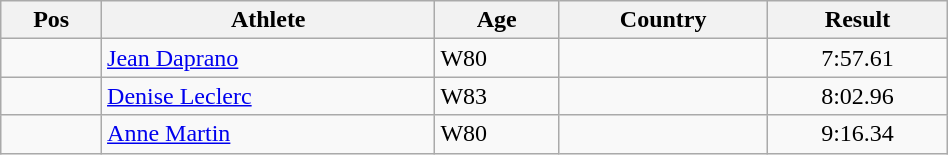<table class="wikitable"  style="text-align:center; width:50%;">
<tr>
<th>Pos</th>
<th>Athlete</th>
<th>Age</th>
<th>Country</th>
<th>Result</th>
</tr>
<tr>
<td align=center></td>
<td align=left><a href='#'>Jean Daprano</a></td>
<td align=left>W80</td>
<td align=left></td>
<td>7:57.61</td>
</tr>
<tr>
<td align=center></td>
<td align=left><a href='#'>Denise Leclerc</a></td>
<td align=left>W83</td>
<td align=left></td>
<td>8:02.96</td>
</tr>
<tr>
<td align=center></td>
<td align=left><a href='#'>Anne Martin</a></td>
<td align=left>W80</td>
<td align=left></td>
<td>9:16.34</td>
</tr>
</table>
